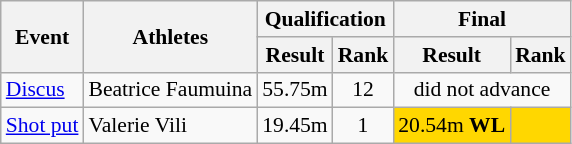<table class="wikitable" border="1" style="font-size:90%">
<tr>
<th rowspan="2">Event</th>
<th rowspan="2">Athletes</th>
<th colspan="2">Qualification</th>
<th colspan="2">Final</th>
</tr>
<tr>
<th>Result</th>
<th>Rank</th>
<th>Result</th>
<th>Rank</th>
</tr>
<tr>
<td><a href='#'>Discus</a></td>
<td>Beatrice Faumuina</td>
<td align=center>55.75m</td>
<td align=center>12</td>
<td align=center colspan=2>did not advance</td>
</tr>
<tr>
<td><a href='#'>Shot put</a></td>
<td>Valerie Vili</td>
<td align=center>19.45m</td>
<td align=center>1</td>
<td align=center bgcolor="gold">20.54m <strong>WL</strong></td>
<td align=center bgcolor="gold"></td>
</tr>
</table>
